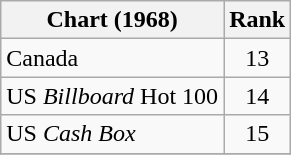<table class="wikitable">
<tr>
<th>Chart (1968)</th>
<th style="text-align:center;">Rank</th>
</tr>
<tr>
<td>Canada</td>
<td style="text-align:center;">13</td>
</tr>
<tr>
<td>US <em>Billboard</em> Hot 100</td>
<td style="text-align:center;">14</td>
</tr>
<tr>
<td>US <em>Cash Box</em></td>
<td style="text-align:center;">15</td>
</tr>
<tr>
</tr>
</table>
